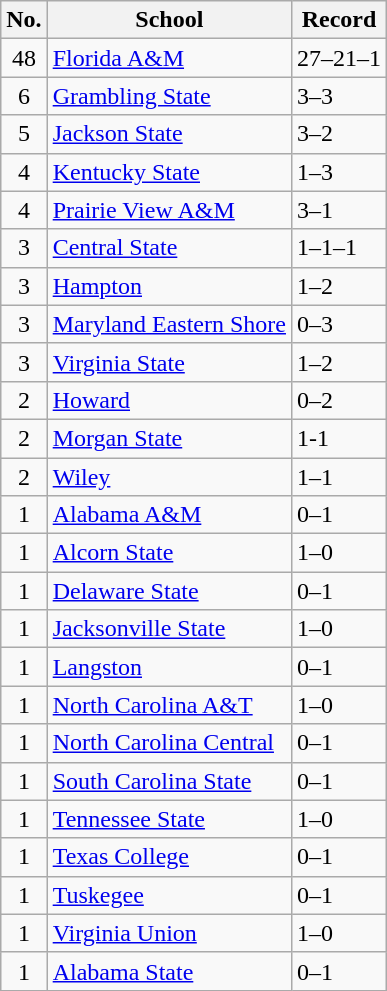<table class="wikitable">
<tr>
<th>No.</th>
<th>School</th>
<th>Record</th>
</tr>
<tr align=left>
<td align=center>48</td>
<td><a href='#'>Florida A&M</a></td>
<td>27–21–1</td>
</tr>
<tr align=left>
<td align=center>6</td>
<td><a href='#'>Grambling State</a></td>
<td>3–3</td>
</tr>
<tr align=left>
<td align=center>5</td>
<td><a href='#'>Jackson State</a></td>
<td>3–2</td>
</tr>
<tr align=left>
<td align=center>4</td>
<td><a href='#'>Kentucky State</a></td>
<td>1–3</td>
</tr>
<tr align=left>
<td align=center>4</td>
<td><a href='#'>Prairie View A&M</a></td>
<td>3–1</td>
</tr>
<tr align=left>
<td align=center>3</td>
<td><a href='#'>Central State</a></td>
<td>1–1–1</td>
</tr>
<tr align=left>
<td align=center>3</td>
<td><a href='#'>Hampton</a></td>
<td>1–2</td>
</tr>
<tr align=left>
<td align=center>3</td>
<td><a href='#'>Maryland Eastern Shore</a></td>
<td>0–3</td>
</tr>
<tr align=left>
<td align=center>3</td>
<td><a href='#'>Virginia State</a></td>
<td>1–2</td>
</tr>
<tr align=left>
<td align=center>2</td>
<td><a href='#'>Howard</a></td>
<td>0–2</td>
</tr>
<tr align=left>
<td align=center>2</td>
<td><a href='#'>Morgan State</a></td>
<td>1-1</td>
</tr>
<tr align=left>
<td align=center>2</td>
<td><a href='#'>Wiley</a></td>
<td>1–1</td>
</tr>
<tr align=left>
<td align=center>1</td>
<td><a href='#'>Alabama A&M</a></td>
<td>0–1</td>
</tr>
<tr align=left>
<td align=center>1</td>
<td><a href='#'>Alcorn State</a></td>
<td>1–0</td>
</tr>
<tr align=left>
<td align=center>1</td>
<td><a href='#'>Delaware State</a></td>
<td>0–1</td>
</tr>
<tr align=left>
<td align=center>1</td>
<td><a href='#'>Jacksonville State</a></td>
<td>1–0</td>
</tr>
<tr align=left>
<td align=center>1</td>
<td><a href='#'>Langston</a></td>
<td>0–1</td>
</tr>
<tr align=left>
<td align=center>1</td>
<td><a href='#'>North Carolina A&T</a></td>
<td>1–0</td>
</tr>
<tr align=left>
<td align=center>1</td>
<td><a href='#'>North Carolina Central</a></td>
<td>0–1</td>
</tr>
<tr align=left>
<td align=center>1</td>
<td><a href='#'>South Carolina State</a></td>
<td>0–1</td>
</tr>
<tr align=left>
<td align=center>1</td>
<td><a href='#'>Tennessee State</a></td>
<td>1–0</td>
</tr>
<tr align=left>
<td align=center>1</td>
<td><a href='#'>Texas College</a></td>
<td>0–1</td>
</tr>
<tr align=left>
<td align=center>1</td>
<td><a href='#'>Tuskegee</a></td>
<td>0–1</td>
</tr>
<tr align=left>
<td align=center>1</td>
<td><a href='#'>Virginia Union</a></td>
<td>1–0</td>
</tr>
<tr align=left>
<td align=center>1</td>
<td><a href='#'>Alabama State</a></td>
<td>0–1</td>
</tr>
</table>
